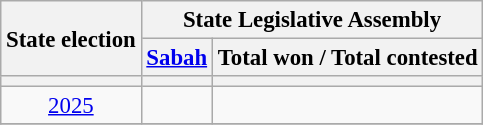<table class="wikitable sortable" style="text-align:center; font-size:95%">
<tr>
<th rowspan="2">State election</th>
<th colspan="2">State Legislative Assembly</th>
</tr>
<tr>
<th><a href='#'>Sabah</a></th>
<th>Total won / Total contested</th>
</tr>
<tr>
<th></th>
<th></th>
<th></th>
</tr>
<tr>
<td><a href='#'>2025</a></td>
<td></td>
<td></td>
</tr>
<tr>
</tr>
</table>
